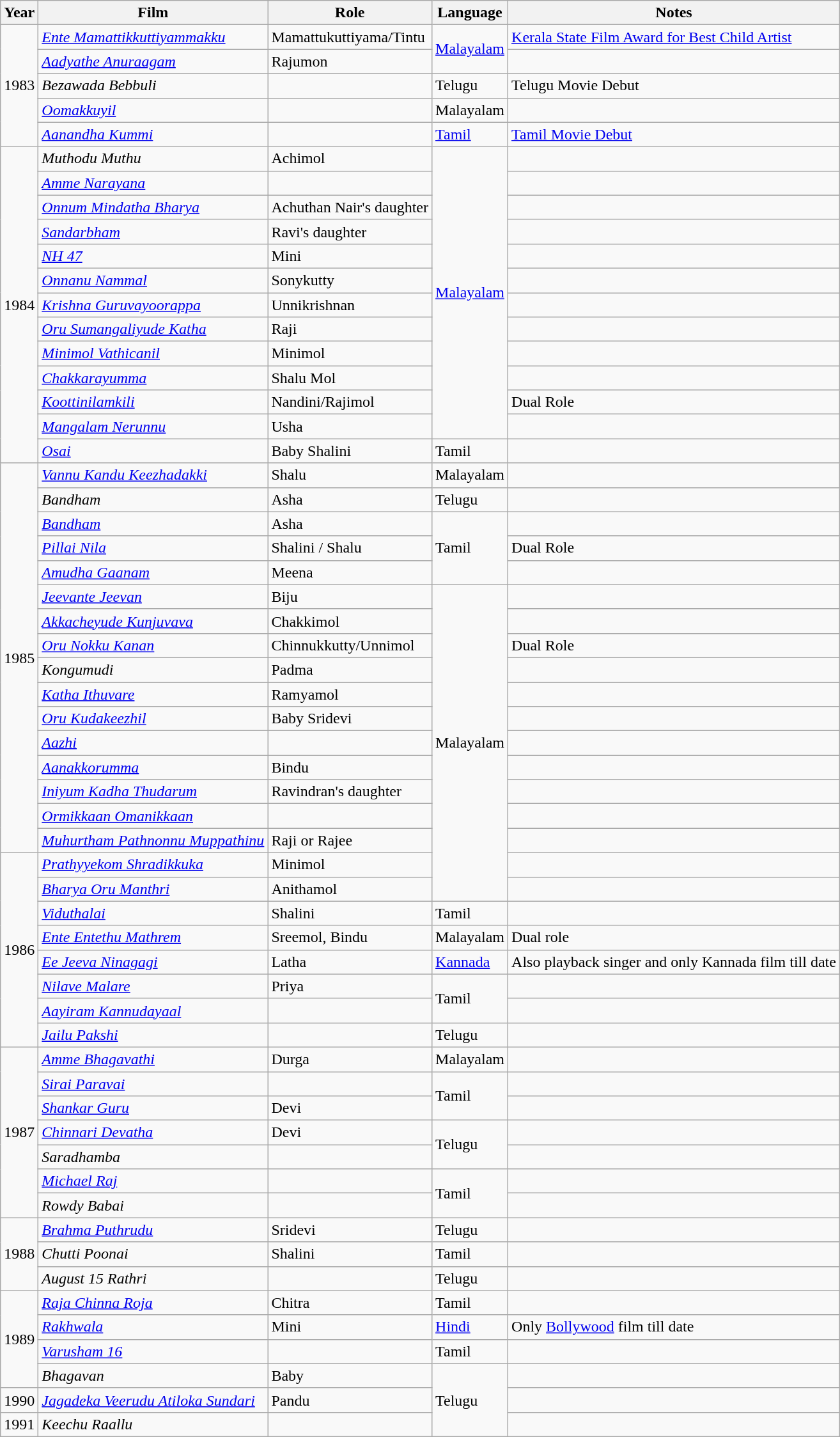<table class="wikitable sortable">
<tr>
<th>Year</th>
<th>Film</th>
<th>Role</th>
<th>Language</th>
<th>Notes</th>
</tr>
<tr>
<td rowspan="5">1983</td>
<td><em><a href='#'>Ente Mamattikkuttiyammakku</a></em></td>
<td>Mamattukuttiyama/Tintu</td>
<td rowspan="2"><a href='#'>Malayalam</a></td>
<td><a href='#'>Kerala State Film Award for Best Child Artist</a></td>
</tr>
<tr>
<td><em><a href='#'>Aadyathe Anuraagam</a></em></td>
<td>Rajumon</td>
<td></td>
</tr>
<tr>
<td><em>Bezawada Bebbuli</em></td>
<td></td>
<td>Telugu</td>
<td>Telugu Movie Debut</td>
</tr>
<tr>
<td><em><a href='#'>Oomakkuyil</a></em></td>
<td></td>
<td>Malayalam</td>
<td></td>
</tr>
<tr>
<td><em><a href='#'>Aanandha Kummi</a></em></td>
<td></td>
<td><a href='#'>Tamil</a></td>
<td><a href='#'>Tamil Movie Debut</a></td>
</tr>
<tr>
<td rowspan="13">1984</td>
<td><em>Muthodu Muthu</em></td>
<td>Achimol</td>
<td rowspan="12"><a href='#'>Malayalam</a></td>
</tr>
<tr>
<td><em><a href='#'>Amme Narayana</a></em></td>
<td></td>
<td></td>
</tr>
<tr>
<td><em><a href='#'>Onnum Mindatha Bharya</a></em></td>
<td>Achuthan Nair's daughter</td>
<td></td>
</tr>
<tr>
<td><em><a href='#'>Sandarbham</a></em></td>
<td>Ravi's daughter</td>
<td></td>
</tr>
<tr>
<td><em><a href='#'>NH 47</a></em></td>
<td>Mini</td>
<td></td>
</tr>
<tr>
<td><em><a href='#'>Onnanu Nammal</a></em></td>
<td>Sonykutty</td>
<td></td>
</tr>
<tr>
<td><em><a href='#'>Krishna Guruvayoorappa</a></em></td>
<td>Unnikrishnan</td>
<td></td>
</tr>
<tr>
<td><em><a href='#'>Oru Sumangaliyude Katha</a></em></td>
<td>Raji</td>
<td></td>
</tr>
<tr>
<td><em><a href='#'>Minimol Vathicanil</a></em></td>
<td>Minimol</td>
<td></td>
</tr>
<tr>
<td><em><a href='#'>Chakkarayumma</a></em></td>
<td>Shalu Mol</td>
<td></td>
</tr>
<tr>
<td><em><a href='#'>Koottinilamkili</a></em></td>
<td>Nandini/Rajimol</td>
<td>Dual Role</td>
</tr>
<tr>
<td><em><a href='#'>Mangalam Nerunnu</a></em></td>
<td>Usha</td>
<td></td>
</tr>
<tr>
<td><em><a href='#'>Osai</a></em></td>
<td>Baby Shalini</td>
<td>Tamil</td>
<td></td>
</tr>
<tr>
<td rowspan="16">1985</td>
<td><em><a href='#'>Vannu Kandu Keezhadakki</a></em></td>
<td>Shalu</td>
<td>Malayalam</td>
<td></td>
</tr>
<tr>
<td><em>Bandham</em></td>
<td>Asha</td>
<td>Telugu</td>
<td></td>
</tr>
<tr>
<td><em><a href='#'>Bandham</a></em></td>
<td>Asha</td>
<td rowspan="3">Tamil</td>
<td></td>
</tr>
<tr>
<td><em><a href='#'>Pillai Nila</a></em></td>
<td>Shalini / Shalu</td>
<td>Dual Role</td>
</tr>
<tr>
<td><em><a href='#'>Amudha Gaanam</a></em></td>
<td>Meena</td>
<td></td>
</tr>
<tr>
<td><em><a href='#'>Jeevante Jeevan</a></em></td>
<td>Biju</td>
<td rowspan="13">Malayalam</td>
<td></td>
</tr>
<tr>
<td><em><a href='#'>Akkacheyude Kunjuvava</a></em></td>
<td>Chakkimol</td>
<td></td>
</tr>
<tr>
<td><em><a href='#'>Oru Nokku Kanan</a></em></td>
<td>Chinnukkutty/Unnimol</td>
<td>Dual Role</td>
</tr>
<tr>
<td><em>Kongumudi</em></td>
<td>Padma</td>
<td></td>
</tr>
<tr>
<td><em><a href='#'>Katha Ithuvare</a></em></td>
<td>Ramyamol</td>
<td></td>
</tr>
<tr>
<td><em><a href='#'>Oru Kudakeezhil</a></em></td>
<td>Baby Sridevi</td>
<td></td>
</tr>
<tr>
<td><em><a href='#'>Aazhi</a></em></td>
<td></td>
<td></td>
</tr>
<tr>
<td><em><a href='#'>Aanakkorumma</a></em></td>
<td>Bindu</td>
<td></td>
</tr>
<tr>
<td><em><a href='#'>Iniyum Kadha Thudarum</a></em></td>
<td>Ravindran's daughter</td>
<td></td>
</tr>
<tr>
<td><em><a href='#'>Ormikkaan Omanikkaan</a></em></td>
<td></td>
<td></td>
</tr>
<tr>
<td><em><a href='#'>Muhurtham Pathnonnu Muppathinu</a></em></td>
<td>Raji or Rajee</td>
<td></td>
</tr>
<tr>
<td rowspan="8">1986</td>
<td><em><a href='#'>Prathyyekom Shradikkuka</a></em></td>
<td>Minimol</td>
<td></td>
</tr>
<tr>
<td><em><a href='#'>Bharya Oru Manthri</a></em></td>
<td>Anithamol</td>
<td></td>
</tr>
<tr>
<td><em><a href='#'>Viduthalai</a></em></td>
<td>Shalini</td>
<td>Tamil</td>
<td></td>
</tr>
<tr>
<td><em><a href='#'>Ente Entethu Mathrem</a></em></td>
<td>Sreemol, Bindu</td>
<td>Malayalam</td>
<td>Dual role</td>
</tr>
<tr>
<td><em><a href='#'>Ee Jeeva Ninagagi</a></em></td>
<td>Latha</td>
<td><a href='#'>Kannada</a></td>
<td>Also playback singer and only Kannada film till date</td>
</tr>
<tr>
<td><em><a href='#'>Nilave Malare</a></em></td>
<td>Priya</td>
<td rowspan="2">Tamil</td>
<td></td>
</tr>
<tr>
<td><em><a href='#'>Aayiram Kannudayaal</a></em></td>
<td></td>
<td></td>
</tr>
<tr>
<td><em><a href='#'>Jailu Pakshi</a></em></td>
<td></td>
<td>Telugu</td>
<td></td>
</tr>
<tr>
<td rowspan="7">1987</td>
<td><em><a href='#'>Amme Bhagavathi</a></em></td>
<td>Durga</td>
<td>Malayalam</td>
<td></td>
</tr>
<tr>
<td><em><a href='#'>Sirai Paravai</a></em></td>
<td></td>
<td rowspan="2">Tamil</td>
</tr>
<tr>
<td><em><a href='#'>Shankar Guru</a></em></td>
<td>Devi</td>
<td></td>
</tr>
<tr>
<td><em><a href='#'>Chinnari Devatha</a></em></td>
<td>Devi</td>
<td rowspan="2">Telugu</td>
<td></td>
</tr>
<tr>
<td><em>Saradhamba</em></td>
<td></td>
<td></td>
</tr>
<tr>
<td><em><a href='#'>Michael Raj</a></em></td>
<td></td>
<td rowspan="2">Tamil</td>
</tr>
<tr>
<td><em>Rowdy Babai</em></td>
<td></td>
<td></td>
</tr>
<tr>
<td rowspan="3">1988</td>
<td><em><a href='#'>Brahma Puthrudu</a></em></td>
<td>Sridevi</td>
<td>Telugu</td>
<td></td>
</tr>
<tr>
<td><em>Chutti Poonai</em></td>
<td>Shalini</td>
<td>Tamil</td>
<td></td>
</tr>
<tr>
<td><em> August 15 Rathri </em></td>
<td></td>
<td>Telugu</td>
<td></td>
</tr>
<tr>
<td rowspan="4">1989</td>
<td><em><a href='#'>Raja Chinna Roja</a></em></td>
<td>Chitra</td>
<td>Tamil</td>
<td></td>
</tr>
<tr>
<td><em><a href='#'>Rakhwala</a></em></td>
<td>Mini</td>
<td><a href='#'>Hindi</a></td>
<td>Only <a href='#'>Bollywood</a> film till date</td>
</tr>
<tr>
<td><em><a href='#'>Varusham 16</a></em></td>
<td></td>
<td>Tamil</td>
<td></td>
</tr>
<tr>
<td><em>Bhagavan</em></td>
<td>Baby</td>
<td rowspan="3">Telugu</td>
<td></td>
</tr>
<tr>
<td>1990</td>
<td><em><a href='#'>Jagadeka Veerudu Atiloka Sundari</a></em></td>
<td>Pandu</td>
<td></td>
</tr>
<tr>
<td>1991</td>
<td><em>Keechu Raallu</em></td>
<td></td>
<td></td>
</tr>
</table>
